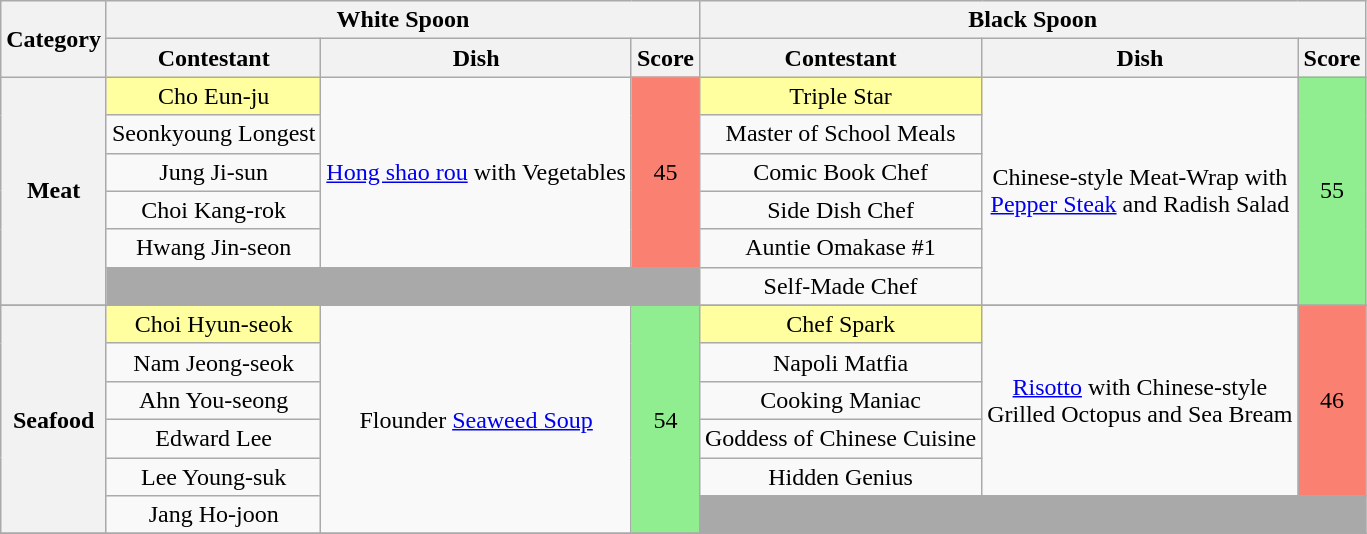<table class="wikitable sortable" style="text-align:center">
<tr>
<th rowspan="2">Category</th>
<th colspan="3">White Spoon</th>
<th colspan="3">Black Spoon</th>
</tr>
<tr>
<th>Contestant</th>
<th>Dish</th>
<th>Score</th>
<th>Contestant</th>
<th>Dish</th>
<th>Score</th>
</tr>
<tr>
<th rowspan="6">Meat</th>
<td style="background:#FFFF9F">Cho Eun-ju</td>
<td rowspan="5"><a href='#'>Hong shao rou</a> with Vegetables</td>
<td rowspan="5" style="background:salmon">45</td>
<td style="background:#FFFF9F">Triple Star</td>
<td rowspan="6">Chinese-style Meat-Wrap with <br> <a href='#'>Pepper Steak</a> and Radish Salad</td>
<td rowspan="6" style="background:#90EE90">55</td>
</tr>
<tr>
<td>Seonkyoung Longest</td>
<td>Master of School Meals</td>
</tr>
<tr>
<td>Jung Ji-sun</td>
<td>Comic Book Chef</td>
</tr>
<tr>
<td>Choi Kang-rok</td>
<td>Side Dish Chef</td>
</tr>
<tr>
<td>Hwang Jin-seon</td>
<td>Auntie Omakase #1</td>
</tr>
<tr>
<td colspan="3"  style="background:darkgray"></td>
<td>Self-Made Chef</td>
</tr>
<tr>
</tr>
<tr>
<th rowspan="6">Seafood</th>
<td style="background:#FFFF9F">Choi Hyun-seok</td>
<td rowspan="6">Flounder <a href='#'>Seaweed Soup</a></td>
<td rowspan="6" style="background:#90EE90">54</td>
<td style="background:#FFFF9F">Chef Spark</td>
<td rowspan="5"><a href='#'>Risotto</a> with Chinese-style <br> Grilled Octopus and Sea Bream</td>
<td rowspan="5" style="background:salmon">46</td>
</tr>
<tr>
<td>Nam Jeong-seok</td>
<td>Napoli Matfia</td>
</tr>
<tr>
<td>Ahn You-seong</td>
<td>Cooking Maniac</td>
</tr>
<tr>
<td>Edward Lee</td>
<td>Goddess of Chinese Cuisine</td>
</tr>
<tr>
<td>Lee Young-suk</td>
<td>Hidden Genius</td>
</tr>
<tr>
<td>Jang Ho-joon</td>
<td colspan="3"  style="background:darkgray"></td>
</tr>
<tr>
</tr>
</table>
